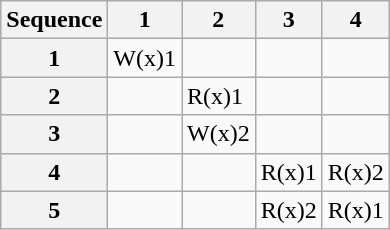<table class="wikitable">
<tr>
<th>Sequence</th>
<th>1</th>
<th>2</th>
<th>3</th>
<th>4</th>
</tr>
<tr>
<th>1</th>
<td>W(x)1</td>
<td></td>
<td></td>
<td></td>
</tr>
<tr>
<th>2</th>
<td></td>
<td>R(x)1</td>
<td></td>
<td></td>
</tr>
<tr>
<th>3</th>
<td></td>
<td>W(x)2</td>
<td></td>
<td></td>
</tr>
<tr>
<th>4</th>
<td></td>
<td></td>
<td>R(x)1</td>
<td>R(x)2</td>
</tr>
<tr>
<th>5</th>
<td></td>
<td></td>
<td>R(x)2</td>
<td>R(x)1</td>
</tr>
</table>
